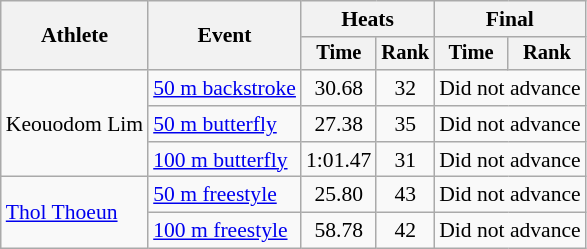<table class=wikitable style=font-size:90%;text-align:center>
<tr>
<th rowspan="2">Athlete</th>
<th rowspan="2">Event</th>
<th colspan="2">Heats</th>
<th colspan="2">Final</th>
</tr>
<tr style="font-size:95%">
<th>Time</th>
<th>Rank</th>
<th>Time</th>
<th>Rank</th>
</tr>
<tr>
<td align=left rowspan=3>Keouodom Lim</td>
<td align=left><a href='#'>50 m backstroke</a></td>
<td>30.68</td>
<td>32</td>
<td colspan=2>Did not advance</td>
</tr>
<tr>
<td align=left><a href='#'>50 m butterfly</a></td>
<td>27.38</td>
<td>35</td>
<td colspan=2>Did not advance</td>
</tr>
<tr>
<td align=left><a href='#'>100 m butterfly</a></td>
<td>1:01.47</td>
<td>31</td>
<td colspan=2>Did not advance</td>
</tr>
<tr>
<td align=left rowspan=2><a href='#'>Thol Thoeun</a></td>
<td align=left><a href='#'>50 m freestyle</a></td>
<td>25.80</td>
<td>43</td>
<td colspan=2>Did not advance</td>
</tr>
<tr>
<td align=left><a href='#'>100 m freestyle</a></td>
<td>58.78</td>
<td>42</td>
<td colspan=2>Did not advance</td>
</tr>
</table>
